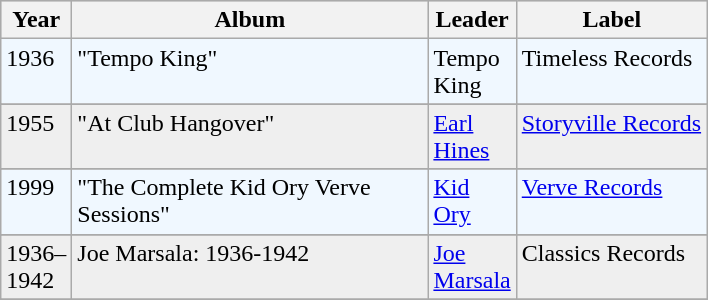<table Class="wikitable"|width=100%>
<tr bgcolor="#CCCCCC">
<th align="center" valign="bottom" width="20">Year</th>
<th align="center" valign="bottom" width="230">Album</th>
<th align="center" valign="bottom" width="50">Leader</th>
<th align="center" valign="bottom" width="120">Label</th>
</tr>
<tr bgcolor="#F0F8FF">
<td align="left" valign="top">1936</td>
<td align="left" valign="top">"Tempo King"</td>
<td align="left" valign="top">Tempo King</td>
<td align="left" valign="top">Timeless Records</td>
</tr>
<tr>
</tr>
<tr bgcolor="#efefef">
<td align="left" valign="top">1955</td>
<td align="left" valign="top">"At Club Hangover"</td>
<td align="left" valign="top"><a href='#'>Earl Hines</a></td>
<td align="left" valign="top"><a href='#'>Storyville Records</a></td>
</tr>
<tr>
</tr>
<tr bgcolor="#F0F8FF">
<td align="left" valign="top">1999</td>
<td align="left" valign="top">"The Complete Kid Ory Verve Sessions"</td>
<td align="left" valign="top"><a href='#'>Kid Ory</a></td>
<td align="left" valign="top"><a href='#'>Verve Records</a></td>
</tr>
<tr>
</tr>
<tr bgcolor="#efefef">
<td align="left" valign="top">1936–1942</td>
<td align="left" valign="top">Joe Marsala: 1936-1942</td>
<td align="left" valign="top"><a href='#'>Joe Marsala</a></td>
<td align="left" valign="top">Classics Records</td>
</tr>
<tr>
</tr>
</table>
